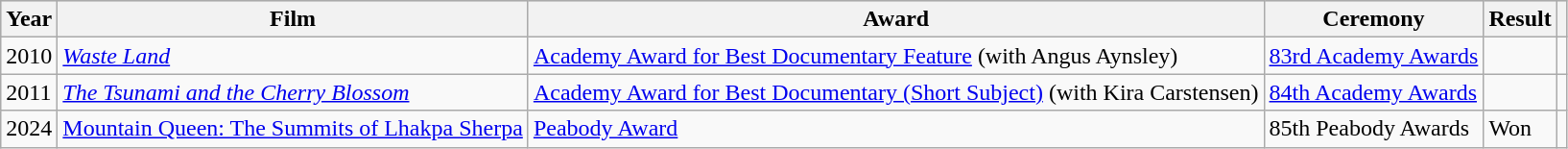<table class="wikitable sortable">
<tr style="background:#ccc; text-align:center;">
<th scope="col" class="unsortable">Year</th>
<th scope="col" class="unsortable">Film</th>
<th scope="col" class="unsortable">Award</th>
<th scope="col" class="unsortable">Ceremony</th>
<th scope="col" class="unsortable">Result</th>
<th scope="col" class="unsortable"></th>
</tr>
<tr>
<td>2010</td>
<td><em><a href='#'>Waste Land</a></em></td>
<td><a href='#'>Academy Award for Best Documentary Feature</a> (with Angus Aynsley)</td>
<td><a href='#'>83rd Academy Awards</a></td>
<td></td>
<td style="text-align:center;"></td>
</tr>
<tr>
<td>2011</td>
<td><em><a href='#'>The Tsunami and the Cherry Blossom</a></em></td>
<td><a href='#'>Academy Award for Best Documentary (Short Subject)</a> (with Kira Carstensen)</td>
<td><a href='#'>84th Academy Awards</a></td>
<td></td>
<td style="text-align:center;"></td>
</tr>
<tr>
<td>2024</td>
<td><a href='#'>Mountain Queen: The Summits of Lhakpa Sherpa</a></td>
<td><a href='#'>Peabody Award</a></td>
<td>85th Peabody Awards</td>
<td>Won</td>
<td style="text-align: center;"></td>
</tr>
</table>
